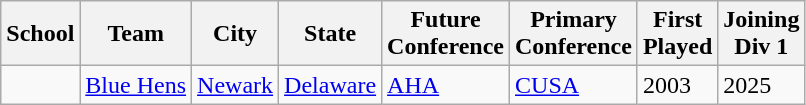<table class="wikitable sortable" style="text-align:left;">
<tr>
<th>School</th>
<th>Team</th>
<th>City</th>
<th>State</th>
<th>Future<br>Conference</th>
<th>Primary<br>Conference</th>
<th>First<br>Played</th>
<th>Joining<br>Div 1</th>
</tr>
<tr>
<td></td>
<td><a href='#'>Blue Hens</a></td>
<td><a href='#'>Newark</a></td>
<td><a href='#'>Delaware</a></td>
<td><a href='#'>AHA</a></td>
<td><a href='#'>CUSA</a></td>
<td>2003</td>
<td>2025</td>
</tr>
</table>
